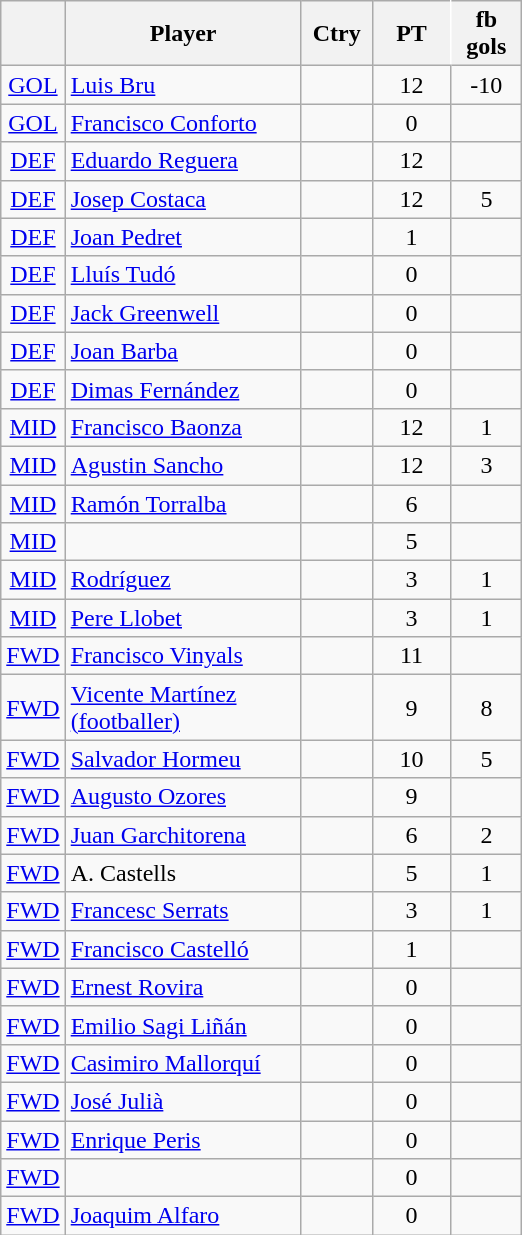<table class="wikitable sortable" style="text-align: center;">
<tr>
<th width=35></th>
<th width=150>Player<br></th>
<th width=40>Ctry<br></th>
<th width=45 style="border-right:1px solid white;">PT<br> </th>
<th width=40> fb gols</th>
</tr>
<tr>
<td><a href='#'>GOL</a></td>
<td align=left><a href='#'>Luis Bru</a></td>
<td></td>
<td>12</td>
<td>-10</td>
</tr>
<tr>
<td><a href='#'>GOL</a></td>
<td align=left><a href='#'>Francisco Conforto</a></td>
<td></td>
<td>0</td>
<td></td>
</tr>
<tr>
<td><a href='#'>DEF</a></td>
<td align=left><a href='#'>Eduardo Reguera</a></td>
<td></td>
<td>12</td>
<td></td>
</tr>
<tr>
<td><a href='#'>DEF</a></td>
<td align=left><a href='#'>Josep Costaca</a></td>
<td></td>
<td>12</td>
<td>5</td>
</tr>
<tr>
<td><a href='#'>DEF</a></td>
<td align=left><a href='#'>Joan Pedret</a></td>
<td></td>
<td>1</td>
<td></td>
</tr>
<tr>
<td><a href='#'>DEF</a></td>
<td align=left><a href='#'>Lluís Tudó</a></td>
<td></td>
<td>0</td>
<td></td>
</tr>
<tr>
<td><a href='#'>DEF</a></td>
<td align=left><a href='#'>Jack Greenwell</a></td>
<td></td>
<td>0</td>
<td></td>
</tr>
<tr>
<td><a href='#'>DEF</a></td>
<td align=left><a href='#'>Joan Barba</a></td>
<td></td>
<td>0</td>
<td></td>
</tr>
<tr>
<td><a href='#'>DEF</a></td>
<td align=left><a href='#'>Dimas Fernández</a></td>
<td></td>
<td>0</td>
<td></td>
</tr>
<tr>
<td><a href='#'>MID</a></td>
<td align=left><a href='#'>Francisco Baonza</a></td>
<td></td>
<td>12</td>
<td>1</td>
</tr>
<tr>
<td><a href='#'>MID</a></td>
<td align=left><a href='#'>Agustin Sancho</a></td>
<td></td>
<td>12</td>
<td>3</td>
</tr>
<tr>
<td><a href='#'>MID</a></td>
<td align=left><a href='#'>Ramón Torralba</a></td>
<td></td>
<td>6</td>
<td></td>
</tr>
<tr>
<td><a href='#'>MID</a></td>
<td align=left></td>
<td></td>
<td>5</td>
<td></td>
</tr>
<tr>
<td><a href='#'>MID</a></td>
<td align=left><a href='#'>Rodríguez</a></td>
<td></td>
<td>3</td>
<td>1</td>
</tr>
<tr>
<td><a href='#'>MID</a></td>
<td align=left><a href='#'>Pere Llobet</a></td>
<td></td>
<td>3</td>
<td>1</td>
</tr>
<tr>
<td><a href='#'>FWD</a></td>
<td align=left><a href='#'>Francisco Vinyals</a></td>
<td></td>
<td>11</td>
<td></td>
</tr>
<tr>
<td><a href='#'>FWD</a></td>
<td align=left><a href='#'>Vicente Martínez (footballer)</a></td>
<td></td>
<td>9</td>
<td>8</td>
</tr>
<tr>
<td><a href='#'>FWD</a></td>
<td align=left><a href='#'>Salvador Hormeu</a></td>
<td></td>
<td>10</td>
<td>5</td>
</tr>
<tr>
<td><a href='#'>FWD</a></td>
<td align=left><a href='#'>Augusto Ozores</a></td>
<td></td>
<td>9</td>
<td></td>
</tr>
<tr>
<td><a href='#'>FWD</a></td>
<td align=left><a href='#'>Juan Garchitorena</a></td>
<td></td>
<td>6</td>
<td>2</td>
</tr>
<tr>
<td><a href='#'>FWD</a></td>
<td align=left>A. Castells</td>
<td></td>
<td>5</td>
<td>1</td>
</tr>
<tr>
<td><a href='#'>FWD</a></td>
<td align=left><a href='#'>Francesc Serrats</a></td>
<td></td>
<td>3</td>
<td>1</td>
</tr>
<tr>
<td><a href='#'>FWD</a></td>
<td align=left><a href='#'>Francisco Castelló</a></td>
<td></td>
<td>1</td>
<td></td>
</tr>
<tr>
<td><a href='#'>FWD</a></td>
<td align=left><a href='#'>Ernest Rovira</a></td>
<td></td>
<td>0</td>
<td></td>
</tr>
<tr>
<td><a href='#'>FWD</a></td>
<td align=left><a href='#'>Emilio Sagi Liñán</a></td>
<td></td>
<td>0</td>
<td></td>
</tr>
<tr>
<td><a href='#'>FWD</a></td>
<td align=left><a href='#'>Casimiro Mallorquí</a></td>
<td></td>
<td>0</td>
<td></td>
</tr>
<tr>
<td><a href='#'>FWD</a></td>
<td align=left><a href='#'>José Julià</a></td>
<td></td>
<td>0</td>
<td></td>
</tr>
<tr>
<td><a href='#'>FWD</a></td>
<td align=left><a href='#'>Enrique Peris</a></td>
<td></td>
<td>0</td>
<td></td>
</tr>
<tr>
<td><a href='#'>FWD</a></td>
<td align=left></td>
<td></td>
<td>0</td>
<td></td>
</tr>
<tr>
<td><a href='#'>FWD</a></td>
<td align=left><a href='#'>Joaquim Alfaro</a></td>
<td></td>
<td>0</td>
<td></td>
</tr>
</table>
